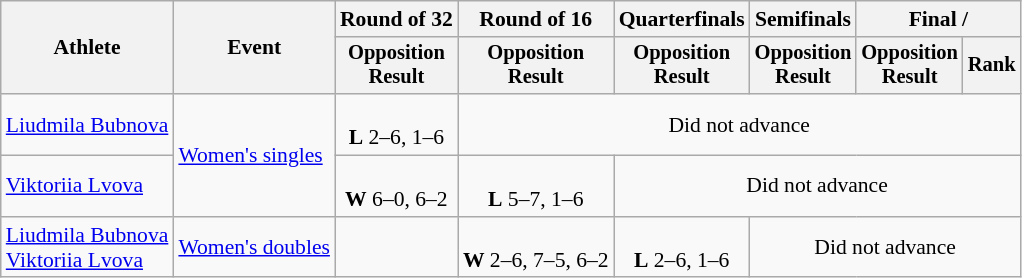<table class="wikitable" style="text-align:center; font-size:90%">
<tr>
<th rowspan=2>Athlete</th>
<th rowspan=2>Event</th>
<th>Round of 32</th>
<th>Round of 16</th>
<th>Quarterfinals</th>
<th>Semifinals</th>
<th colspan=2>Final / </th>
</tr>
<tr style="font-size:95%">
<th>Opposition<br>Result</th>
<th>Opposition<br>Result</th>
<th>Opposition<br>Result</th>
<th>Opposition<br>Result</th>
<th>Opposition<br>Result</th>
<th>Rank</th>
</tr>
<tr>
<td align=left><a href='#'>Liudmila Bubnova</a></td>
<td rowspan=2 align=left><a href='#'>Women's singles</a></td>
<td><br><strong>L</strong> 2–6, 1–6</td>
<td colspan=5>Did not advance</td>
</tr>
<tr>
<td align=left><a href='#'>Viktoriia Lvova</a></td>
<td><br><strong>W</strong> 6–0, 6–2</td>
<td><br><strong>L</strong> 5–7, 1–6</td>
<td colspan=4>Did not advance</td>
</tr>
<tr>
<td align=left><a href='#'>Liudmila Bubnova</a><br><a href='#'>Viktoriia Lvova</a></td>
<td align=left rowspan=2><a href='#'>Women's doubles</a></td>
<td></td>
<td><br><strong>W</strong> 2–6, 7–5, 6–2</td>
<td><br><strong>L</strong> 2–6, 1–6</td>
<td colspan=3>Did not advance</td>
</tr>
</table>
